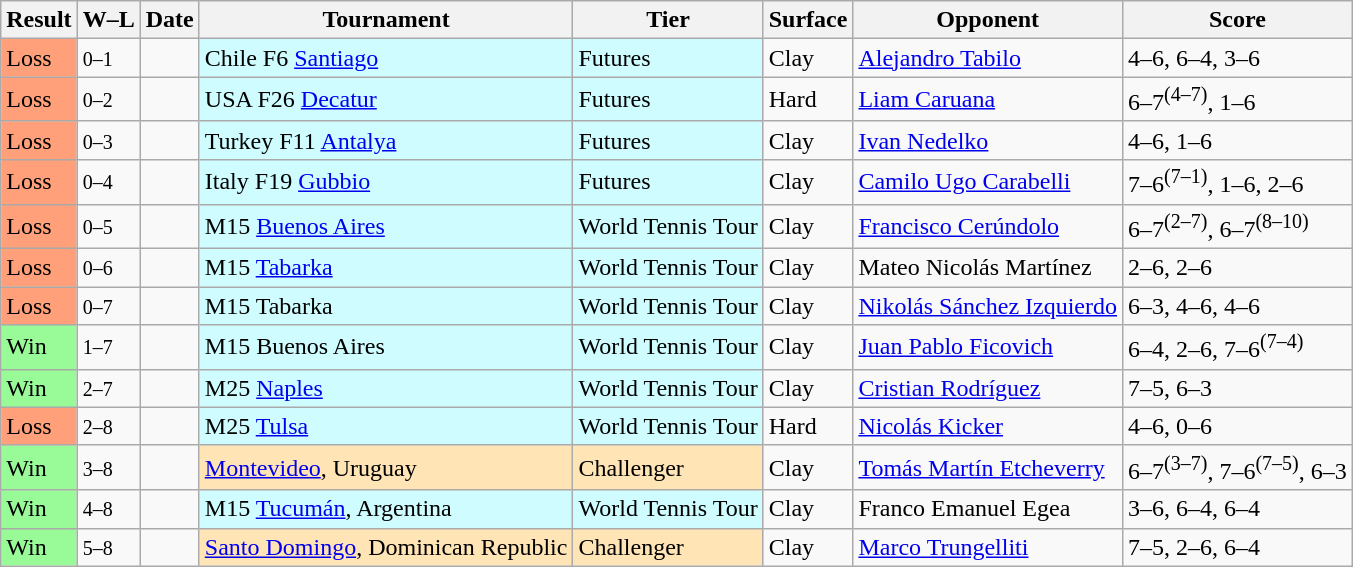<table class="sortable wikitable">
<tr>
<th>Result</th>
<th class="unsortable">W–L</th>
<th>Date</th>
<th>Tournament</th>
<th>Tier</th>
<th>Surface</th>
<th>Opponent</th>
<th class="unsortable">Score</th>
</tr>
<tr>
<td bgcolor=FFA07A>Loss</td>
<td><small>0–1</small></td>
<td></td>
<td style="background:#cffcff;">Chile F6 <a href='#'>Santiago</a></td>
<td style="background:#cffcff;">Futures</td>
<td>Clay</td>
<td> <a href='#'>Alejandro Tabilo</a></td>
<td>4–6, 6–4, 3–6</td>
</tr>
<tr>
<td bgcolor=FFA07A>Loss</td>
<td><small>0–2</small></td>
<td></td>
<td style="background:#cffcff;">USA F26 <a href='#'>Decatur</a></td>
<td style="background:#cffcff;">Futures</td>
<td>Hard</td>
<td> <a href='#'>Liam Caruana</a></td>
<td>6–7<sup>(4–7)</sup>, 1–6</td>
</tr>
<tr>
<td bgcolor=FFA07A>Loss</td>
<td><small>0–3</small></td>
<td></td>
<td style="background:#cffcff;">Turkey F11 <a href='#'>Antalya</a></td>
<td style="background:#cffcff;">Futures</td>
<td>Clay</td>
<td> <a href='#'>Ivan Nedelko</a></td>
<td>4–6, 1–6</td>
</tr>
<tr>
<td bgcolor=FFA07A>Loss</td>
<td><small>0–4</small></td>
<td></td>
<td style="background:#cffcff;">Italy F19 <a href='#'>Gubbio</a></td>
<td style="background:#cffcff;">Futures</td>
<td>Clay</td>
<td> <a href='#'>Camilo Ugo Carabelli</a></td>
<td>7–6<sup>(7–1)</sup>, 1–6, 2–6</td>
</tr>
<tr>
<td bgcolor=FFA07A>Loss</td>
<td><small>0–5</small></td>
<td></td>
<td style="background:#cffcff;">M15 <a href='#'>Buenos Aires</a></td>
<td style="background:#cffcff;">World Tennis Tour</td>
<td>Clay</td>
<td> <a href='#'>Francisco Cerúndolo</a></td>
<td>6–7<sup>(2–7)</sup>, 6–7<sup>(8–10)</sup></td>
</tr>
<tr>
<td bgcolor=FFA07A>Loss</td>
<td><small>0–6</small></td>
<td></td>
<td style="background:#cffcff;">M15 <a href='#'>Tabarka</a></td>
<td style="background:#cffcff;">World Tennis Tour</td>
<td>Clay</td>
<td> Mateo Nicolás Martínez</td>
<td>2–6, 2–6</td>
</tr>
<tr>
<td bgcolor=FFA07A>Loss</td>
<td><small>0–7</small></td>
<td></td>
<td style="background:#cffcff;">M15 Tabarka</td>
<td style="background:#cffcff;">World Tennis Tour</td>
<td>Clay</td>
<td> <a href='#'>Nikolás Sánchez Izquierdo</a></td>
<td>6–3, 4–6, 4–6</td>
</tr>
<tr>
<td bgcolor=98FB98>Win</td>
<td><small>1–7</small></td>
<td></td>
<td style="background:#cffcff;">M15 Buenos Aires</td>
<td style="background:#cffcff;">World Tennis Tour</td>
<td>Clay</td>
<td> <a href='#'>Juan Pablo Ficovich</a></td>
<td>6–4, 2–6, 7–6<sup>(7–4)</sup></td>
</tr>
<tr>
<td bgcolor=98FB98>Win</td>
<td><small>2–7</small></td>
<td></td>
<td style="background:#cffcff;">M25 <a href='#'>Naples</a></td>
<td style="background:#cffcff;">World Tennis Tour</td>
<td>Clay</td>
<td> <a href='#'>Cristian Rodríguez</a></td>
<td>7–5, 6–3</td>
</tr>
<tr>
<td bgcolor=FFA07A>Loss</td>
<td><small>2–8</small></td>
<td></td>
<td style="background:#cffcff;">M25 <a href='#'>Tulsa</a></td>
<td style="background:#cffcff;">World Tennis Tour</td>
<td>Hard</td>
<td> <a href='#'>Nicolás Kicker</a></td>
<td>4–6, 0–6</td>
</tr>
<tr>
<td bgcolor=98FB98>Win</td>
<td><small>3–8</small></td>
<td><a href='#'></a></td>
<td style="background:moccasin;"><a href='#'>Montevideo</a>, Uruguay</td>
<td style="background:moccasin;">Challenger</td>
<td>Clay</td>
<td> <a href='#'>Tomás Martín Etcheverry</a></td>
<td>6–7<sup>(3–7)</sup>, 7–6<sup>(7–5)</sup>, 6–3</td>
</tr>
<tr>
<td bgcolor=98FB98>Win</td>
<td><small>4–8</small></td>
<td></td>
<td style="background:#cffcff;">M15 <a href='#'>Tucumán</a>, Argentina</td>
<td style="background:#cffcff;">World Tennis Tour</td>
<td>Clay</td>
<td> Franco Emanuel Egea</td>
<td>3–6, 6–4, 6–4</td>
</tr>
<tr>
<td bgcolor=98FB98>Win</td>
<td><small>5–8</small></td>
<td><a href='#'></a></td>
<td style="background:moccasin;"><a href='#'>Santo Domingo</a>, Dominican Republic</td>
<td style="background:moccasin;">Challenger</td>
<td>Clay</td>
<td> <a href='#'>Marco Trungelliti</a></td>
<td>7–5, 2–6, 6–4</td>
</tr>
</table>
